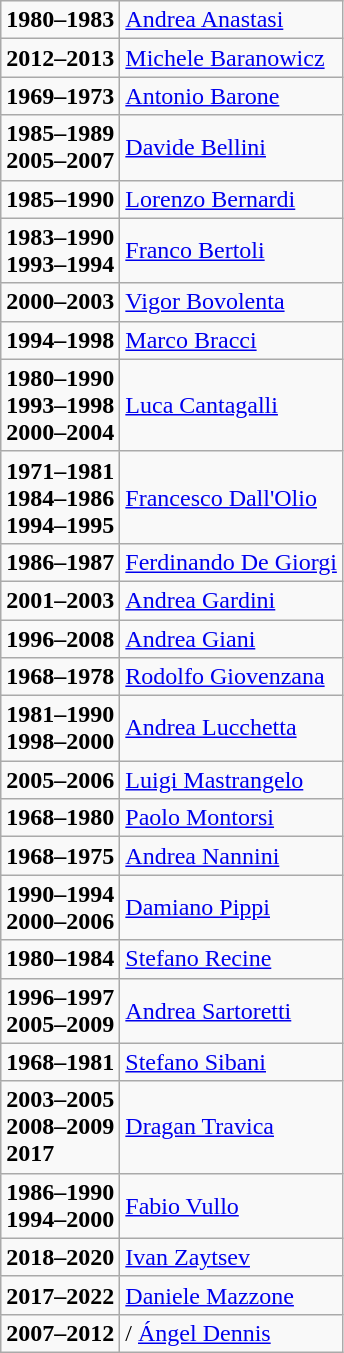<table class="wikitable sortable">
<tr>
<td><strong>1980–1983</strong></td>
<td> <a href='#'>Andrea Anastasi</a></td>
</tr>
<tr>
<td><strong>2012–2013</strong></td>
<td> <a href='#'>Michele Baranowicz</a></td>
</tr>
<tr>
<td><strong>1969–1973</strong></td>
<td> <a href='#'>Antonio Barone</a></td>
</tr>
<tr>
<td><strong>1985–1989</strong><br><strong>2005–2007</strong></td>
<td> <a href='#'>Davide Bellini</a></td>
</tr>
<tr>
<td><strong>1985–1990</strong></td>
<td> <a href='#'>Lorenzo Bernardi</a> </td>
</tr>
<tr>
<td><strong>1983–1990</strong><br><strong>1993–1994</strong></td>
<td> <a href='#'>Franco Bertoli</a></td>
</tr>
<tr>
<td><strong>2000–2003</strong></td>
<td> <a href='#'>Vigor Bovolenta</a></td>
</tr>
<tr>
<td><strong>1994–1998</strong></td>
<td> <a href='#'>Marco Bracci</a></td>
</tr>
<tr>
<td><strong>1980–1990</strong><br><strong>1993–1998</strong><br><strong>2000–2004</strong></td>
<td> <a href='#'>Luca Cantagalli</a></td>
</tr>
<tr>
<td><strong>1971–1981</strong><br><strong>1984–1986</strong><br><strong>1994–1995</strong></td>
<td> <a href='#'>Francesco Dall'Olio</a></td>
</tr>
<tr>
<td><strong>1986–1987</strong></td>
<td> <a href='#'>Ferdinando De Giorgi</a></td>
</tr>
<tr>
<td><strong>2001–2003</strong></td>
<td> <a href='#'>Andrea Gardini</a> </td>
</tr>
<tr>
<td><strong>1996–2008</strong></td>
<td> <a href='#'>Andrea Giani</a> </td>
</tr>
<tr>
<td><strong>1968–1978</strong></td>
<td> <a href='#'>Rodolfo Giovenzana</a></td>
</tr>
<tr>
<td><strong>1981–1990</strong><br><strong>1998–2000</strong></td>
<td> <a href='#'>Andrea Lucchetta</a></td>
</tr>
<tr>
<td><strong>2005–2006</strong></td>
<td> <a href='#'>Luigi Mastrangelo</a></td>
</tr>
<tr>
<td><strong>1968–1980</strong></td>
<td> <a href='#'>Paolo Montorsi</a></td>
</tr>
<tr>
<td><strong>1968–1975</strong></td>
<td> <a href='#'>Andrea Nannini</a></td>
</tr>
<tr>
<td><strong>1990–1994</strong><br><strong>2000–2006</strong></td>
<td> <a href='#'>Damiano Pippi</a></td>
</tr>
<tr>
<td><strong>1980–1984</strong></td>
<td> <a href='#'>Stefano Recine</a></td>
</tr>
<tr>
<td><strong>1996–1997</strong><br><strong>2005–2009</strong></td>
<td> <a href='#'>Andrea Sartoretti</a></td>
</tr>
<tr>
<td><strong>1968–1981</strong></td>
<td> <a href='#'>Stefano Sibani</a></td>
</tr>
<tr>
<td><strong>2003–2005</strong><br><strong>2008–2009</strong><br><strong>2017</strong></td>
<td> <a href='#'>Dragan Travica</a></td>
</tr>
<tr>
<td><strong>1986–1990</strong><br><strong>1994–2000</strong></td>
<td> <a href='#'>Fabio Vullo</a></td>
</tr>
<tr>
<td><strong>2018–2020</strong></td>
<td> <a href='#'>Ivan Zaytsev</a></td>
</tr>
<tr>
<td><strong>2017–2022</strong></td>
<td> <a href='#'>Daniele Mazzone</a></td>
</tr>
<tr>
<td><strong>2007–2012</strong></td>
<td>/ <a href='#'>Ángel Dennis</a></td>
</tr>
</table>
